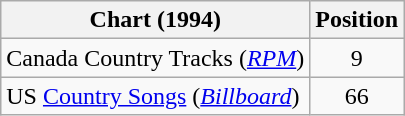<table class="wikitable sortable">
<tr>
<th scope="col">Chart (1994)</th>
<th scope="col">Position</th>
</tr>
<tr>
<td>Canada Country Tracks (<em><a href='#'>RPM</a></em>)</td>
<td align="center">9</td>
</tr>
<tr>
<td>US <a href='#'>Country Songs</a> (<em><a href='#'>Billboard</a></em>)</td>
<td align="center">66</td>
</tr>
</table>
